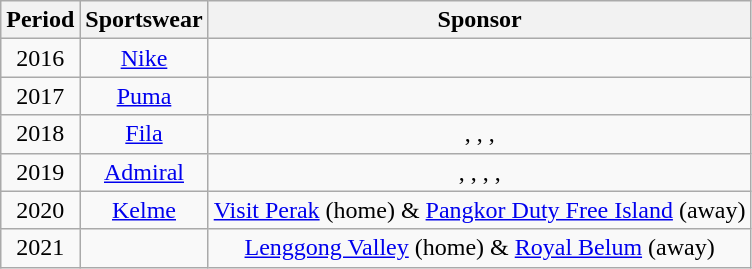<table class="wikitable" style="text-align: center">
<tr>
<th>Period</th>
<th>Sportswear</th>
<th>Sponsor</th>
</tr>
<tr>
<td>2016</td>
<td> <a href='#'>Nike</a></td>
<td></td>
</tr>
<tr>
<td>2017</td>
<td> <a href='#'>Puma</a></td>
<td></td>
</tr>
<tr>
<td>2018</td>
<td> <a href='#'>Fila</a></td>
<td>, , , </td>
</tr>
<tr>
<td>2019</td>
<td> <a href='#'>Admiral</a></td>
<td>, , , , </td>
</tr>
<tr>
<td>2020</td>
<td> <a href='#'>Kelme</a></td>
<td><a href='#'>Visit Perak</a> (home) & <a href='#'>Pangkor Duty Free Island</a> (away)</td>
</tr>
<tr>
<td>2021</td>
<td> </td>
<td><a href='#'>Lenggong Valley</a> (home) & <a href='#'>Royal Belum</a> (away)</td>
</tr>
</table>
